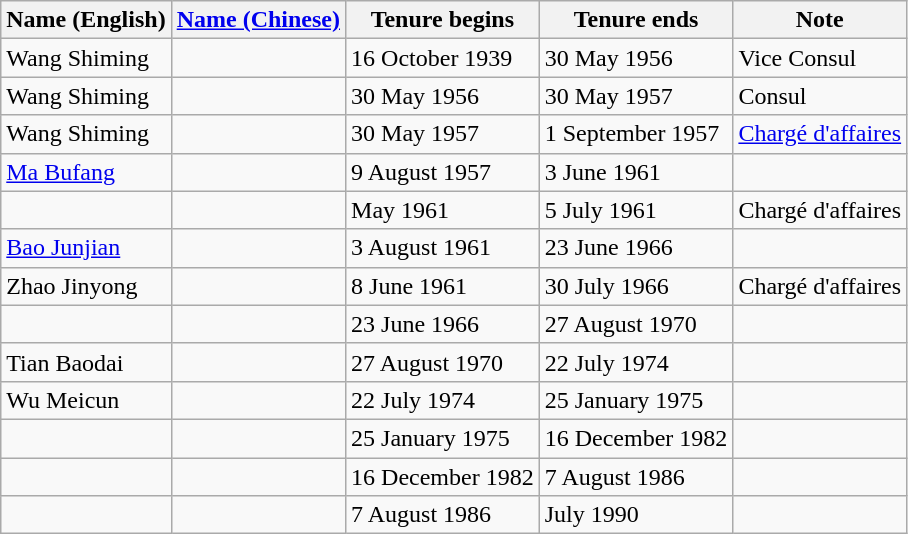<table class="wikitable">
<tr>
<th>Name (English)</th>
<th><a href='#'>Name (Chinese)</a></th>
<th>Tenure begins</th>
<th>Tenure ends</th>
<th>Note</th>
</tr>
<tr>
<td>Wang Shiming</td>
<td></td>
<td>16 October 1939</td>
<td>30 May 1956</td>
<td>Vice Consul</td>
</tr>
<tr>
<td>Wang Shiming</td>
<td></td>
<td>30 May 1956</td>
<td>30 May 1957</td>
<td>Consul</td>
</tr>
<tr>
<td>Wang Shiming</td>
<td></td>
<td>30 May 1957</td>
<td>1 September 1957</td>
<td><a href='#'>Chargé d'affaires</a></td>
</tr>
<tr>
<td><a href='#'>Ma Bufang</a></td>
<td></td>
<td>9 August 1957</td>
<td>3 June 1961</td>
<td></td>
</tr>
<tr>
<td></td>
<td></td>
<td>May 1961</td>
<td>5 July 1961</td>
<td>Chargé d'affaires</td>
</tr>
<tr>
<td><a href='#'>Bao Junjian</a></td>
<td></td>
<td>3 August 1961</td>
<td>23 June 1966</td>
<td></td>
</tr>
<tr>
<td>Zhao Jinyong</td>
<td></td>
<td>8 June 1961</td>
<td>30 July 1966</td>
<td>Chargé d'affaires</td>
</tr>
<tr>
<td></td>
<td></td>
<td>23 June 1966</td>
<td>27 August 1970</td>
<td></td>
</tr>
<tr>
<td>Tian Baodai</td>
<td></td>
<td>27 August 1970</td>
<td>22 July 1974</td>
<td></td>
</tr>
<tr>
<td>Wu Meicun</td>
<td></td>
<td>22 July 1974</td>
<td>25 January 1975</td>
<td></td>
</tr>
<tr>
<td></td>
<td></td>
<td>25 January 1975</td>
<td>16 December 1982</td>
<td></td>
</tr>
<tr>
<td></td>
<td></td>
<td>16 December 1982</td>
<td>7 August 1986</td>
<td></td>
</tr>
<tr>
<td></td>
<td></td>
<td>7 August 1986</td>
<td>July 1990</td>
<td></td>
</tr>
</table>
